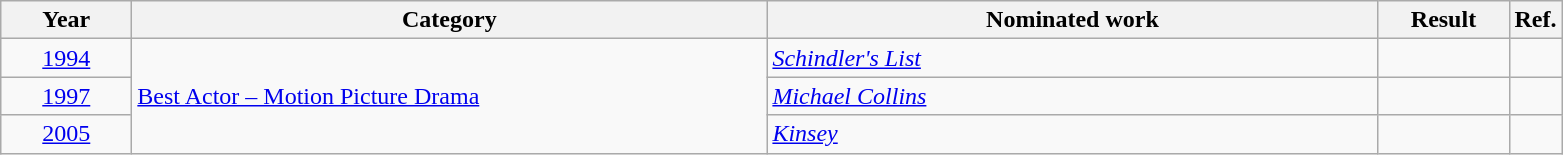<table class=wikitable>
<tr>
<th scope="col" style="width:5em;">Year</th>
<th scope="col" style="width:26em;">Category</th>
<th scope="col" style="width:25em;">Nominated work</th>
<th scope="col" style="width:5em;">Result</th>
<th>Ref.</th>
</tr>
<tr>
<td style="text-align:center;"><a href='#'>1994</a></td>
<td rowspan="3"><a href='#'>Best Actor – Motion Picture Drama</a></td>
<td><em><a href='#'>Schindler's List</a></em></td>
<td></td>
<td></td>
</tr>
<tr>
<td style="text-align:center;"><a href='#'>1997</a></td>
<td><em><a href='#'>Michael Collins</a></em></td>
<td></td>
<td></td>
</tr>
<tr>
<td style="text-align:center;"><a href='#'>2005</a></td>
<td><em><a href='#'>Kinsey</a></em></td>
<td></td>
<td></td>
</tr>
</table>
